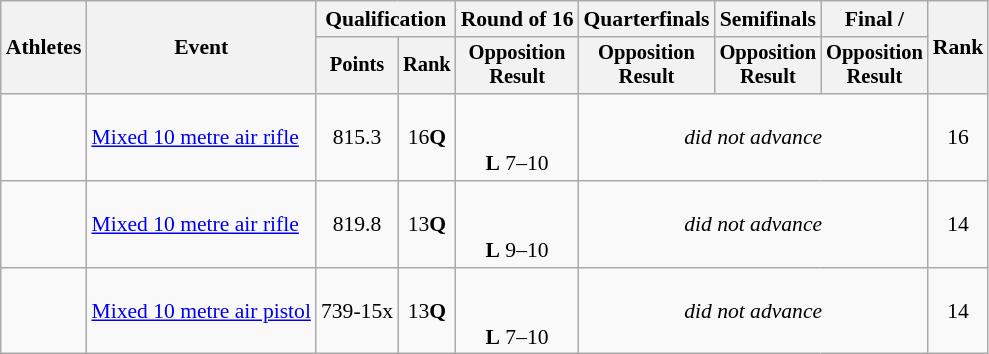<table class="wikitable" style="font-size:90%;">
<tr>
<th rowspan=2>Athletes</th>
<th rowspan=2>Event</th>
<th colspan=2>Qualification</th>
<th>Round of 16</th>
<th>Quarterfinals</th>
<th>Semifinals</th>
<th>Final / </th>
<th rowspan=2>Rank</th>
</tr>
<tr style="font-size:95%">
<th>Points</th>
<th>Rank</th>
<th>Opposition<br>Result</th>
<th>Opposition<br>Result</th>
<th>Opposition<br>Result</th>
<th>Opposition<br>Result</th>
</tr>
<tr align=center>
<td align=left> <br> </td>
<td align=left><a href='#'>Mixed 10 metre air rifle</a></td>
<td>815.3</td>
<td>16<strong>Q</strong></td>
<td><br><br><strong>L</strong> 7–10</td>
<td colspan=3><em>did not advance</em></td>
<td>16</td>
</tr>
<tr align=center>
<td align=left> <br> </td>
<td align=left><a href='#'>Mixed 10 metre air rifle</a></td>
<td>819.8</td>
<td>13<strong>Q</strong></td>
<td><br><br><strong>L</strong> 9–10</td>
<td colspan=3><em>did not advance</em></td>
<td>14</td>
</tr>
<tr align=center>
<td align=left> <br> </td>
<td align=left><a href='#'>Mixed 10 metre air pistol</a></td>
<td>739-15x</td>
<td>13<strong>Q</strong></td>
<td><br><br><strong>L</strong> 7–10</td>
<td colspan=3><em>did not advance</em></td>
<td>14</td>
</tr>
</table>
